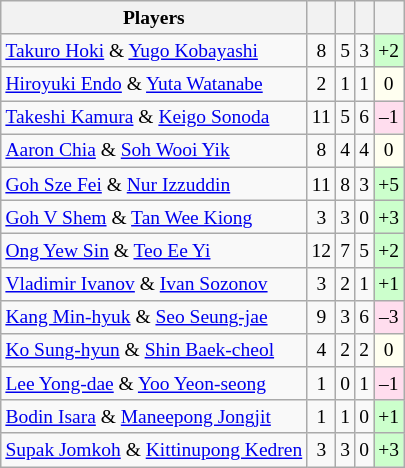<table class="sortable wikitable" style="text-align:center; font-size:small">
<tr>
<th>Players</th>
<th></th>
<th></th>
<th></th>
<th></th>
</tr>
<tr>
<td align="left"> <a href='#'>Takuro Hoki</a> & <a href='#'>Yugo Kobayashi</a></td>
<td>8</td>
<td>5</td>
<td>3</td>
<td bgcolor="#ccffcc">+2</td>
</tr>
<tr>
<td align="left"> <a href='#'>Hiroyuki Endo</a> & <a href='#'>Yuta Watanabe</a></td>
<td>2</td>
<td>1</td>
<td>1</td>
<td bgcolor="#fffff0">0</td>
</tr>
<tr>
<td align="left"> <a href='#'>Takeshi Kamura</a> & <a href='#'>Keigo Sonoda</a></td>
<td>11</td>
<td>5</td>
<td>6</td>
<td bgcolor="#ffddee">–1</td>
</tr>
<tr>
<td align="left"> <a href='#'>Aaron Chia</a> & <a href='#'>Soh Wooi Yik</a></td>
<td>8</td>
<td>4</td>
<td>4</td>
<td bgcolor="#fffff0">0</td>
</tr>
<tr>
<td align="left"> <a href='#'>Goh Sze Fei</a> & <a href='#'>Nur Izzuddin</a></td>
<td>11</td>
<td>8</td>
<td>3</td>
<td bgcolor="#ccffcc">+5</td>
</tr>
<tr>
<td align="left"> <a href='#'>Goh V Shem</a> & <a href='#'>Tan Wee Kiong</a></td>
<td>3</td>
<td>3</td>
<td>0</td>
<td bgcolor="#ccffcc">+3</td>
</tr>
<tr>
<td align="left"> <a href='#'>Ong Yew Sin</a> & <a href='#'>Teo Ee Yi</a></td>
<td>12</td>
<td>7</td>
<td>5</td>
<td bgcolor="#ccffcc">+2</td>
</tr>
<tr>
<td align="left"> <a href='#'>Vladimir Ivanov</a> & <a href='#'>Ivan Sozonov</a></td>
<td>3</td>
<td>2</td>
<td>1</td>
<td bgcolor="#ccffcc">+1</td>
</tr>
<tr>
<td align="left"> <a href='#'>Kang Min-hyuk</a> & <a href='#'>Seo Seung-jae</a></td>
<td>9</td>
<td>3</td>
<td>6</td>
<td bgcolor="#ffddee">–3</td>
</tr>
<tr>
<td align="left"> <a href='#'>Ko Sung-hyun</a> & <a href='#'>Shin Baek-cheol</a></td>
<td>4</td>
<td>2</td>
<td>2</td>
<td bgcolor="#fffff0">0</td>
</tr>
<tr>
<td align="left"> <a href='#'>Lee Yong-dae</a> & <a href='#'>Yoo Yeon-seong</a></td>
<td>1</td>
<td>0</td>
<td>1</td>
<td bgcolor="#ffddee">–1</td>
</tr>
<tr>
<td align="left"> <a href='#'>Bodin Isara</a> & <a href='#'>Maneepong Jongjit</a></td>
<td>1</td>
<td>1</td>
<td>0</td>
<td bgcolor="#ccffcc">+1</td>
</tr>
<tr>
<td align="left"> <a href='#'>Supak Jomkoh</a> & <a href='#'>Kittinupong Kedren</a></td>
<td>3</td>
<td>3</td>
<td>0</td>
<td bgcolor="#ccffcc">+3</td>
</tr>
</table>
